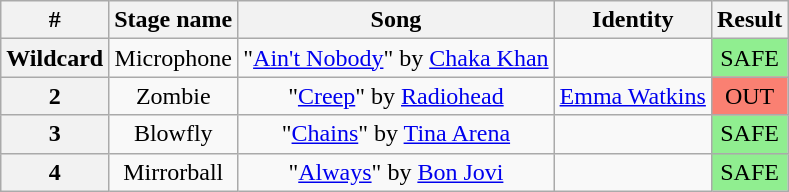<table class="wikitable plainrowheaders" style="text-align: center;">
<tr>
<th>#</th>
<th>Stage name</th>
<th>Song</th>
<th>Identity</th>
<th>Result</th>
</tr>
<tr>
<th>Wildcard</th>
<td>Microphone</td>
<td>"<a href='#'>Ain't Nobody</a>" by <a href='#'>Chaka Khan</a></td>
<td></td>
<td bgcolor=lightgreen>SAFE</td>
</tr>
<tr>
<th>2</th>
<td>Zombie</td>
<td>"<a href='#'>Creep</a>" by <a href='#'>Radiohead</a></td>
<td><a href='#'>Emma Watkins</a></td>
<td bgcolor=salmon>OUT</td>
</tr>
<tr>
<th>3</th>
<td>Blowfly</td>
<td>"<a href='#'>Chains</a>" by <a href='#'>Tina Arena</a></td>
<td></td>
<td bgcolor=lightgreen>SAFE</td>
</tr>
<tr>
<th>4</th>
<td>Mirrorball</td>
<td>"<a href='#'>Always</a>" by <a href='#'>Bon Jovi</a></td>
<td></td>
<td bgcolor=lightgreen>SAFE</td>
</tr>
</table>
